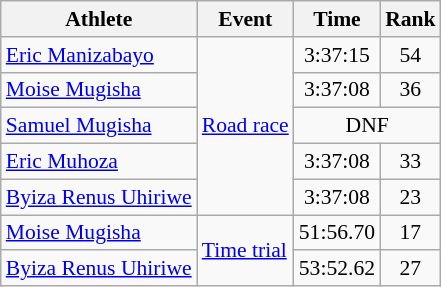<table class=wikitable style="font-size:90%;">
<tr>
<th>Athlete</th>
<th>Event</th>
<th>Time</th>
<th>Rank</th>
</tr>
<tr align=center>
<td align=left><a href='#'>Eric Manizabayo</a></td>
<td align=left rowspan=5><a href='#'>Road race</a></td>
<td>3:37:15</td>
<td>54</td>
</tr>
<tr align=center>
<td align=left><a href='#'>Moise Mugisha</a></td>
<td>3:37:08</td>
<td>36</td>
</tr>
<tr align=center>
<td align=left><a href='#'>Samuel Mugisha</a></td>
<td colspan=2>DNF</td>
</tr>
<tr align=center>
<td align=left><a href='#'>Eric Muhoza</a></td>
<td>3:37:08</td>
<td>33</td>
</tr>
<tr align=center>
<td align=left><a href='#'>Byiza Renus Uhiriwe</a></td>
<td>3:37:08</td>
<td>23</td>
</tr>
<tr align=center>
<td align=left><a href='#'>Moise Mugisha</a></td>
<td align=left rowspan=2><a href='#'>Time trial</a></td>
<td>51:56.70</td>
<td>17</td>
</tr>
<tr align=center>
<td align=left><a href='#'>Byiza Renus Uhiriwe</a></td>
<td>53:52.62</td>
<td>27</td>
</tr>
</table>
